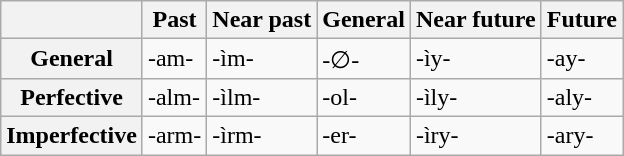<table class="wikitable">
<tr>
<th></th>
<th>Past</th>
<th>Near past</th>
<th>General</th>
<th>Near future</th>
<th>Future</th>
</tr>
<tr>
<th>General</th>
<td>-am-</td>
<td>-ìm-</td>
<td>-∅-</td>
<td>-ìy-</td>
<td>-ay-</td>
</tr>
<tr>
<th>Perfective</th>
<td>-alm-</td>
<td>-ìlm-</td>
<td>-ol-</td>
<td>-ìly-</td>
<td>-aly-</td>
</tr>
<tr>
<th>Imperfective</th>
<td>-arm-</td>
<td>-ìrm-</td>
<td>-er-</td>
<td>-ìry-</td>
<td>-ary-</td>
</tr>
</table>
